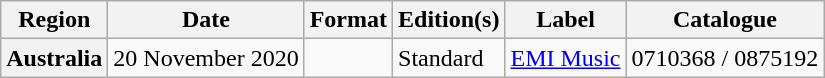<table class="wikitable plainrowheaders">
<tr>
<th scope="col">Region</th>
<th scope="col">Date</th>
<th scope="col">Format</th>
<th scope="col">Edition(s)</th>
<th scope="col">Label</th>
<th scope="col">Catalogue</th>
</tr>
<tr>
<th scope="row" rowspan="1">Australia</th>
<td scope="row" rowspan="1">20 November 2020</td>
<td></td>
<td>Standard</td>
<td scope="row" rowspan="4"><a href='#'>EMI Music</a></td>
<td>0710368 / 0875192</td>
</tr>
</table>
